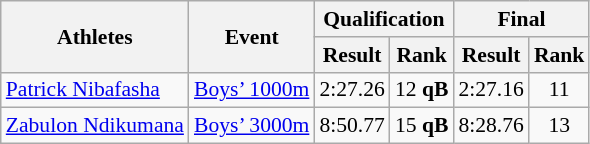<table class="wikitable" border="1" style="font-size:90%">
<tr>
<th rowspan=2>Athletes</th>
<th rowspan=2>Event</th>
<th colspan=2>Qualification</th>
<th colspan=2>Final</th>
</tr>
<tr>
<th>Result</th>
<th>Rank</th>
<th>Result</th>
<th>Rank</th>
</tr>
<tr>
<td><a href='#'>Patrick Nibafasha</a></td>
<td><a href='#'>Boys’ 1000m</a></td>
<td align=center>2:27.26</td>
<td align=center>12 <strong>qB</strong></td>
<td align=center>2:27.16</td>
<td align=center>11</td>
</tr>
<tr>
<td><a href='#'>Zabulon Ndikumana</a></td>
<td><a href='#'>Boys’ 3000m</a></td>
<td align=center>8:50.77</td>
<td align=center>15 <strong>qB</strong></td>
<td align=center>8:28.76</td>
<td align=center>13</td>
</tr>
</table>
